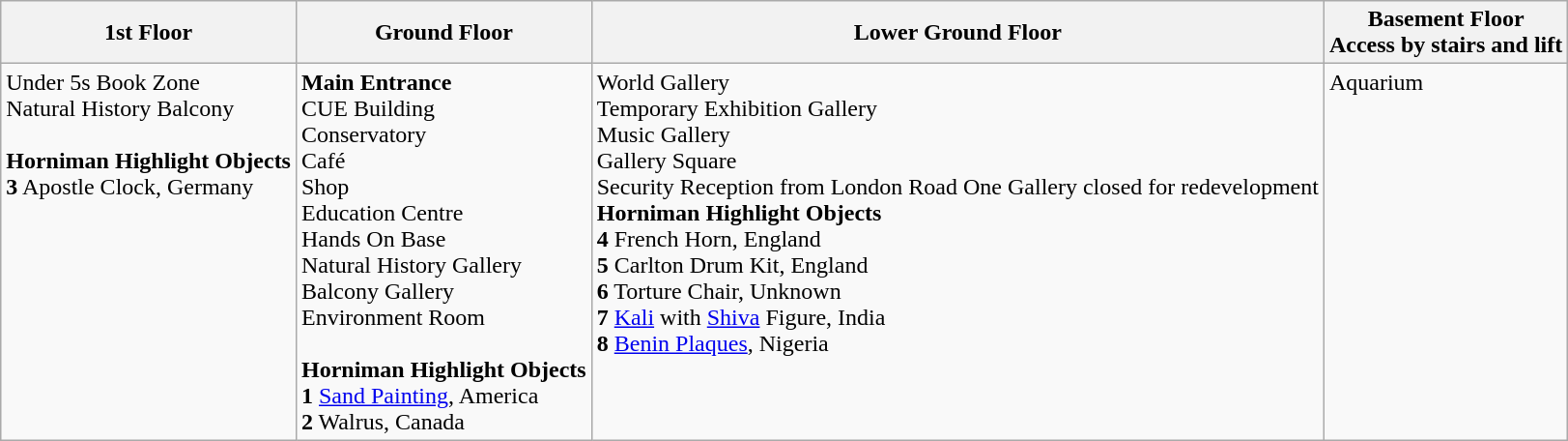<table class="wikitable">
<tr>
<th>1st Floor</th>
<th>Ground Floor</th>
<th>Lower Ground Floor</th>
<th>Basement Floor<br>  Access by stairs and lift</th>
</tr>
<tr valign="top">
<td>Under 5s Book Zone<br> Natural History Balcony<br><br> <strong>Horniman Highlight Objects</strong><br> <strong>3</strong> Apostle Clock, Germany</td>
<td><strong>Main Entrance</strong><br> CUE Building<br> Conservatory<br> Café<br> Shop<br> Education Centre<br> Hands On Base<br> Natural History Gallery<br> Balcony Gallery<br> Environment Room<br><br> <strong>Horniman Highlight Objects</strong><br> <strong>1</strong> <a href='#'>Sand Painting</a>, America<br> <strong>2</strong> Walrus, Canada</td>
<td>World Gallery<br>Temporary Exhibition Gallery<br> Music Gallery<br> Gallery Square<br> Security Reception from London Road
One Gallery closed for redevelopment<br><strong>Horniman Highlight Objects</strong><br> <strong>4</strong> French Horn, England<br> <strong>5</strong> Carlton Drum Kit, England<br> <strong>6</strong> Torture Chair, Unknown<br> <strong>7</strong> <a href='#'>Kali</a> with <a href='#'>Shiva</a> Figure, India<br> <strong>8</strong> <a href='#'>Benin Plaques</a>, Nigeria</td>
<td>Aquarium</td>
</tr>
</table>
